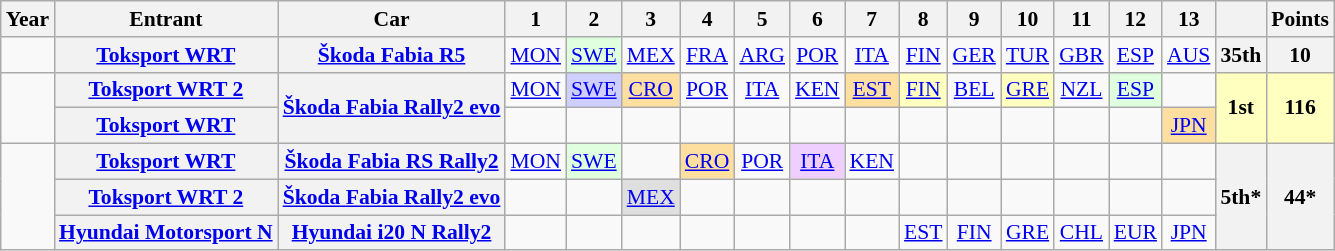<table class="wikitable" style="text-align:center; font-size:90%">
<tr>
<th>Year</th>
<th>Entrant</th>
<th>Car</th>
<th>1</th>
<th>2</th>
<th>3</th>
<th>4</th>
<th>5</th>
<th>6</th>
<th>7</th>
<th>8</th>
<th>9</th>
<th>10</th>
<th>11</th>
<th>12</th>
<th>13</th>
<th></th>
<th>Points</th>
</tr>
<tr>
<td></td>
<th><a href='#'>Toksport WRT</a></th>
<th><a href='#'>Škoda Fabia R5</a></th>
<td><a href='#'>MON</a></td>
<td style="background:#DFFFDF"><a href='#'>SWE</a><br></td>
<td><a href='#'>MEX</a></td>
<td><a href='#'>FRA</a></td>
<td><a href='#'>ARG</a></td>
<td><a href='#'>POR</a></td>
<td><a href='#'>ITA</a></td>
<td><a href='#'>FIN</a></td>
<td><a href='#'>GER</a></td>
<td><a href='#'>TUR</a></td>
<td><a href='#'>GBR</a></td>
<td><a href='#'>ESP</a></td>
<td><a href='#'>AUS</a></td>
<th>35th</th>
<th>10</th>
</tr>
<tr>
<td rowspan="2"></td>
<th><a href='#'>Toksport WRT 2</a></th>
<th rowspan="2"><a href='#'>Škoda Fabia Rally2 evo</a></th>
<td><a href='#'>MON</a></td>
<td style="background:#CFCFFF"><a href='#'>SWE</a><br></td>
<td style="background:#FFDF9F"><a href='#'>CRO</a><br></td>
<td><a href='#'>POR</a></td>
<td><a href='#'>ITA</a></td>
<td><a href='#'>KEN</a></td>
<td style="background:#FFDF9F"><a href='#'>EST</a><br></td>
<td style="background:#FFFFBF"><a href='#'>FIN</a><br></td>
<td><a href='#'>BEL</a></td>
<td style="background:#FFFFBF"><a href='#'>GRE</a><br></td>
<td><a href='#'>NZL</a></td>
<td style="background:#DFFFDF"><a href='#'>ESP</a><br></td>
<td></td>
<th rowspan="2" style="background:#FFFFBF">1st</th>
<th rowspan="2" style="background:#FFFFBF">116</th>
</tr>
<tr>
<th><a href='#'>Toksport WRT</a></th>
<td></td>
<td></td>
<td></td>
<td></td>
<td></td>
<td></td>
<td></td>
<td></td>
<td></td>
<td></td>
<td></td>
<td></td>
<td style="background:#FFDF9F"><a href='#'>JPN</a><br></td>
</tr>
<tr>
<td rowspan="3"></td>
<th><a href='#'>Toksport WRT</a></th>
<th><a href='#'>Škoda Fabia RS Rally2</a></th>
<td><a href='#'>MON</a></td>
<td style="background:#DFFFDF"><a href='#'>SWE</a><br></td>
<td></td>
<td style="background:#FFDF9F"><a href='#'>CRO</a><br></td>
<td><a href='#'>POR</a></td>
<td style="background:#EFCFFF"><a href='#'>ITA</a><br></td>
<td><a href='#'>KEN</a></td>
<td></td>
<td></td>
<td></td>
<td></td>
<td></td>
<td></td>
<th rowspan="3">5th*</th>
<th rowspan="3">44*</th>
</tr>
<tr>
<th><a href='#'>Toksport WRT 2</a></th>
<th><a href='#'>Škoda Fabia Rally2 evo</a></th>
<td></td>
<td></td>
<td style="background:#DFDFDF"><a href='#'>MEX</a><br></td>
<td></td>
<td></td>
<td></td>
<td></td>
<td></td>
<td></td>
<td></td>
<td></td>
<td></td>
<td></td>
</tr>
<tr>
<th><a href='#'>Hyundai Motorsport N</a></th>
<th><a href='#'>Hyundai i20 N Rally2</a></th>
<td></td>
<td></td>
<td></td>
<td></td>
<td></td>
<td></td>
<td></td>
<td><a href='#'>EST</a></td>
<td><a href='#'>FIN</a></td>
<td><a href='#'>GRE</a></td>
<td><a href='#'>CHL</a></td>
<td><a href='#'>EUR</a></td>
<td><a href='#'>JPN</a></td>
</tr>
</table>
